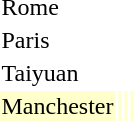<table>
<tr>
<td rowspan=2>Rome</td>
<td rowspan=2></td>
<td rowspan=2></td>
<td></td>
</tr>
<tr>
<td></td>
</tr>
<tr>
<td rowspan=2>Paris</td>
<td rowspan=2></td>
<td rowspan=2></td>
<td></td>
</tr>
<tr>
<td></td>
</tr>
<tr>
<td rowspan=2>Taiyuan</td>
<td rowspan=2></td>
<td rowspan=2></td>
<td></td>
</tr>
<tr>
<td></td>
</tr>
<tr bgcolor=ffffcc>
<td>Manchester</td>
<td></td>
<td></td>
<td></td>
</tr>
</table>
